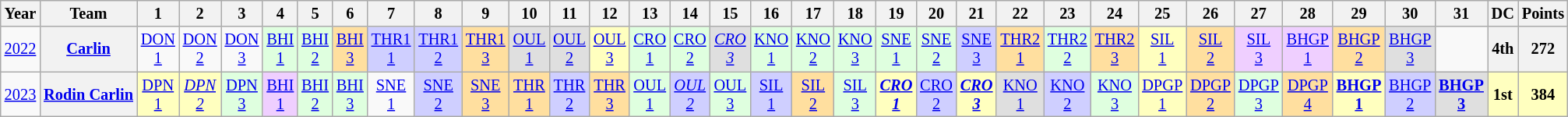<table class="wikitable" style="text-align:center; font-size:85%">
<tr>
<th>Year</th>
<th>Team</th>
<th>1</th>
<th>2</th>
<th>3</th>
<th>4</th>
<th>5</th>
<th>6</th>
<th>7</th>
<th>8</th>
<th>9</th>
<th>10</th>
<th>11</th>
<th>12</th>
<th>13</th>
<th>14</th>
<th>15</th>
<th>16</th>
<th>17</th>
<th>18</th>
<th>19</th>
<th>20</th>
<th>21</th>
<th>22</th>
<th>23</th>
<th>24</th>
<th>25</th>
<th>26</th>
<th>27</th>
<th>28</th>
<th>29</th>
<th>30</th>
<th>31</th>
<th>DC</th>
<th>Points</th>
</tr>
<tr>
<td><a href='#'>2022</a></td>
<th><a href='#'>Carlin</a></th>
<td style="background:#;"><a href='#'>DON<br>1</a><br></td>
<td style="background:#;"><a href='#'>DON<br>2</a><br></td>
<td style="background:#;"><a href='#'>DON<br>3</a><br></td>
<td style="background:#DFFFDF;"><a href='#'>BHI<br>1</a><br></td>
<td style="background:#DFFFDF;"><a href='#'>BHI<br>2</a><br></td>
<td style="background:#FFDF9F;"><a href='#'>BHI<br>3</a><br></td>
<td style="background:#CFCFFF;"><a href='#'>THR1<br>1</a><br></td>
<td style="background:#CFCFFF;"><a href='#'>THR1<br>2</a><br></td>
<td style="background:#FFDF9F;"><a href='#'>THR1<br>3</a><br></td>
<td style="background:#DFDFDF;"><a href='#'>OUL<br>1</a><br></td>
<td style="background:#DFDFDF;"><a href='#'>OUL<br>2</a><br></td>
<td style="background:#FFFFBF;"><a href='#'>OUL<br>3</a><br></td>
<td style="background:#DFFFDF;"><a href='#'>CRO<br>1</a><br></td>
<td style="background:#DFFFDF;"><a href='#'>CRO<br>2</a><br></td>
<td style="background:#DFDFDF;"><em><a href='#'>CRO<br>3</a></em><br></td>
<td style="background:#DFFFDF;"><a href='#'>KNO<br>1</a><br></td>
<td style="background:#DFFFDF;"><a href='#'>KNO<br>2</a><br></td>
<td style="background:#DFFFDF;"><a href='#'>KNO<br>3</a><br></td>
<td style="background:#DFFFDF;"><a href='#'>SNE<br>1</a><br></td>
<td style="background:#DFFFDF;"><a href='#'>SNE<br>2</a><br></td>
<td style="background:#CFCFFF;"><a href='#'>SNE<br>3</a><br></td>
<td style="background:#FFDF9F;"><a href='#'>THR2<br>1</a><br></td>
<td style="background:#DFFFDF;"><a href='#'>THR2<br>2</a><br></td>
<td style="background:#FFDF9F;"><a href='#'>THR2<br>3</a><br></td>
<td style="background:#FFFFBF;"><a href='#'>SIL<br>1</a><br></td>
<td style="background:#FFDF9F;"><a href='#'>SIL<br>2</a><br></td>
<td style="background:#EFCFFF;"><a href='#'>SIL<br>3</a><br></td>
<td style="background:#EFCFFF;"><a href='#'>BHGP<br>1</a><br></td>
<td style="background:#FFDF9F;"><a href='#'>BHGP<br>2</a><br></td>
<td style="background:#DFDFDF;"><a href='#'>BHGP<br>3</a><br></td>
<td></td>
<th>4th</th>
<th>272</th>
</tr>
<tr>
<td><a href='#'>2023</a></td>
<th nowrap><a href='#'>Rodin Carlin</a></th>
<td style="background:#FFFFBF;"><a href='#'>DPN<br>1</a><br></td>
<td style="background:#FFFFBF;"><em><a href='#'>DPN<br>2</a></em><br></td>
<td style="background:#DFFFDF;"><a href='#'>DPN<br>3</a><br></td>
<td style="background:#EFCFFF;"><a href='#'>BHI<br>1</a><br></td>
<td style="background:#DFFFDF;"><a href='#'>BHI<br>2</a><br></td>
<td style="background:#DFFFDF;"><a href='#'>BHI<br>3</a><br></td>
<td style="background:#;"><a href='#'>SNE<br>1</a><br></td>
<td style="background:#CFCFFF;"><a href='#'>SNE<br>2</a><br></td>
<td style="background:#FFDF9F;"><a href='#'>SNE<br>3</a><br></td>
<td style="background:#FFDF9F;"><a href='#'>THR<br>1</a><br></td>
<td style="background:#CFCFFF;"><a href='#'>THR<br>2</a><br></td>
<td style="background:#FFDF9F;"><a href='#'>THR<br>3</a><br></td>
<td style="background:#DFFFDF;"><a href='#'>OUL<br>1</a><br></td>
<td style="background:#CFCFFF;"><em><a href='#'>OUL<br>2</a></em><br></td>
<td style="background:#DFFFDF;"><a href='#'>OUL<br>3</a><br></td>
<td style="background:#CFCFFF;"><a href='#'>SIL<br>1</a><br></td>
<td style="background:#FFDF9F;"><a href='#'>SIL<br>2</a><br></td>
<td style="background:#DFFFDF;"><a href='#'>SIL<br>3</a><br></td>
<td style="background:#FFFFBF;"><strong><em><a href='#'>CRO<br>1</a></em></strong><br></td>
<td style="background:#CFCFFF;"><a href='#'>CRO<br>2</a><br></td>
<td style="background:#FFFFBF;"><strong><em><a href='#'>CRO<br>3</a></em></strong><br></td>
<td style="background:#DFDFDF;"><a href='#'>KNO<br>1</a><br></td>
<td style="background:#CFCFFF;"><a href='#'>KNO<br>2</a><br></td>
<td style="background:#DFFFDF;"><a href='#'>KNO<br>3</a><br></td>
<td style="background:#FFFFBF;"><a href='#'>DPGP<br>1</a><br></td>
<td style="background:#FFDF9F;"><a href='#'>DPGP<br>2</a><br></td>
<td style="background:#DFFFDF;"><a href='#'>DPGP<br>3</a><br></td>
<td style="background:#FFDF9F;"><a href='#'>DPGP<br>4</a><br></td>
<td style="background:#FFFFBF;"><strong><a href='#'>BHGP<br>1</a></strong><br></td>
<td style="background:#CFCFFF;"><a href='#'>BHGP<br>2</a><br></td>
<td style="background:#DFDFDF;"><strong><a href='#'>BHGP<br>3</a></strong><br></td>
<th style="background:#FFFFBF">1st</th>
<th style="background:#FFFFBF">384</th>
</tr>
</table>
